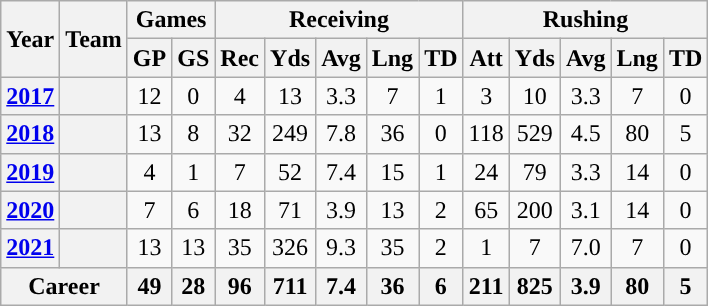<table class="wikitable" style="text-align:center;">
<tr>
<th rowspan="2">Year</th>
<th rowspan="2">Team</th>
<th colspan="2">Games</th>
<th colspan="5">Receiving</th>
<th colspan="5">Rushing</th>
</tr>
<tr>
<th>GP</th>
<th>GS</th>
<th>Rec</th>
<th>Yds</th>
<th>Avg</th>
<th>Lng</th>
<th>TD</th>
<th>Att</th>
<th>Yds</th>
<th>Avg</th>
<th>Lng</th>
<th>TD</th>
</tr>
<tr>
<th><a href='#'>2017</a></th>
<th><a href='#'></a></th>
<td>12</td>
<td>0</td>
<td>4</td>
<td>13</td>
<td>3.3</td>
<td>7</td>
<td>1</td>
<td>3</td>
<td>10</td>
<td>3.3</td>
<td>7</td>
<td>0</td>
</tr>
<tr>
<th><a href='#'>2018</a></th>
<th><a href='#'></a></th>
<td>13</td>
<td>8</td>
<td>32</td>
<td>249</td>
<td>7.8</td>
<td>36</td>
<td>0</td>
<td>118</td>
<td>529</td>
<td>4.5</td>
<td>80</td>
<td>5</td>
</tr>
<tr>
<th><a href='#'>2019</a></th>
<th><a href='#'></a></th>
<td>4</td>
<td>1</td>
<td>7</td>
<td>52</td>
<td>7.4</td>
<td>15</td>
<td>1</td>
<td>24</td>
<td>79</td>
<td>3.3</td>
<td>14</td>
<td>0</td>
</tr>
<tr>
<th><a href='#'>2020</a></th>
<th><a href='#'></a></th>
<td>7</td>
<td>6</td>
<td>18</td>
<td>71</td>
<td>3.9</td>
<td>13</td>
<td>2</td>
<td>65</td>
<td>200</td>
<td>3.1</td>
<td>14</td>
<td>0</td>
</tr>
<tr>
<th><a href='#'>2021</a></th>
<th><a href='#'></a></th>
<td>13</td>
<td>13</td>
<td>35</td>
<td>326</td>
<td>9.3</td>
<td>35</td>
<td>2</td>
<td>1</td>
<td>7</td>
<td>7.0</td>
<td>7</td>
<td>0</td>
</tr>
<tr>
<th align=center colspan="2">Career</th>
<th>49</th>
<th>28</th>
<th>96</th>
<th>711</th>
<th>7.4</th>
<th>36</th>
<th>6</th>
<th>211</th>
<th>825</th>
<th>3.9</th>
<th>80</th>
<th>5</th>
</tr>
</table>
